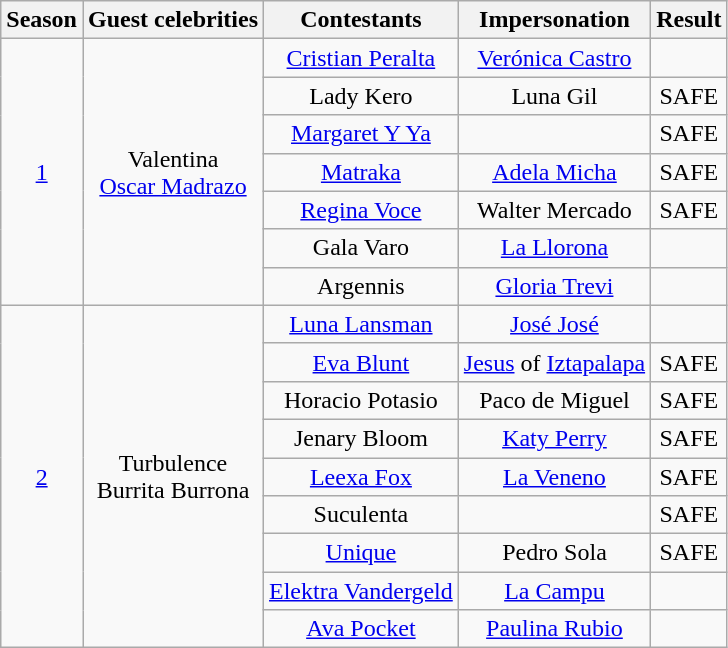<table class="wikitable" style="text-align:center">
<tr>
<th>Season</th>
<th>Guest celebrities</th>
<th>Contestants</th>
<th>Impersonation</th>
<th>Result</th>
</tr>
<tr>
<td rowspan="7"><a href='#'>1</a></td>
<td rowspan="7">Valentina<br><a href='#'>Oscar Madrazo</a></td>
<td><a href='#'>Cristian Peralta</a></td>
<td><a href='#'>Verónica Castro</a></td>
<td></td>
</tr>
<tr>
<td>Lady Kero</td>
<td>Luna Gil</td>
<td>SAFE</td>
</tr>
<tr>
<td><a href='#'>Margaret Y Ya</a></td>
<td></td>
<td>SAFE</td>
</tr>
<tr>
<td><a href='#'>Matraka</a></td>
<td><a href='#'>Adela Micha</a></td>
<td>SAFE</td>
</tr>
<tr>
<td><a href='#'>Regina Voce</a></td>
<td>Walter Mercado</td>
<td>SAFE</td>
</tr>
<tr>
<td>Gala Varo</td>
<td><a href='#'>La Llorona</a></td>
<td></td>
</tr>
<tr>
<td>Argennis</td>
<td><a href='#'>Gloria Trevi</a></td>
<td></td>
</tr>
<tr>
<td rowspan="9"><a href='#'>2</a></td>
<td rowspan="9">Turbulence<br>Burrita Burrona</td>
<td><a href='#'>Luna Lansman</a></td>
<td><a href='#'>José José</a></td>
<td></td>
</tr>
<tr>
<td><a href='#'>Eva Blunt</a></td>
<td><a href='#'>Jesus</a> of <a href='#'>Iztapalapa</a></td>
<td>SAFE</td>
</tr>
<tr>
<td>Horacio Potasio</td>
<td>Paco de Miguel</td>
<td>SAFE</td>
</tr>
<tr>
<td>Jenary Bloom</td>
<td><a href='#'>Katy Perry</a></td>
<td>SAFE</td>
</tr>
<tr>
<td><a href='#'>Leexa Fox</a></td>
<td><a href='#'>La Veneno</a></td>
<td>SAFE</td>
</tr>
<tr>
<td>Suculenta</td>
<td nowrap></td>
<td>SAFE</td>
</tr>
<tr>
<td><a href='#'>Unique</a></td>
<td>Pedro Sola</td>
<td>SAFE</td>
</tr>
<tr>
<td nowrap><a href='#'>Elektra Vandergeld</a></td>
<td><a href='#'>La Campu</a></td>
<td></td>
</tr>
<tr>
<td><a href='#'>Ava Pocket</a></td>
<td><a href='#'>Paulina Rubio</a></td>
<td></td>
</tr>
</table>
